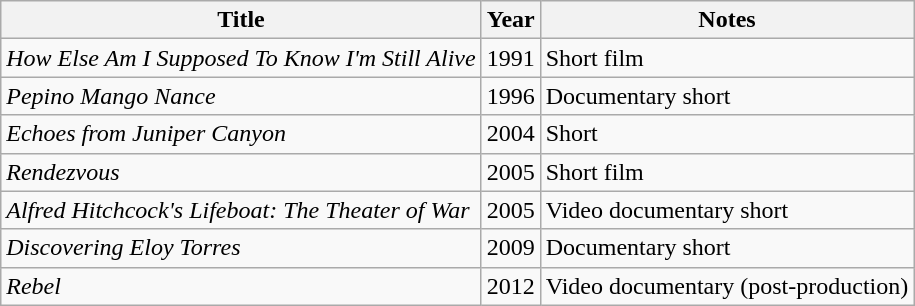<table class="wikitable">
<tr>
<th>Title</th>
<th>Year</th>
<th>Notes</th>
</tr>
<tr>
<td><em>How Else Am I Supposed To Know I'm Still Alive</em></td>
<td>1991</td>
<td>Short film</td>
</tr>
<tr>
<td><em>Pepino Mango Nance</em></td>
<td>1996</td>
<td>Documentary short</td>
</tr>
<tr>
<td><em>Echoes from Juniper Canyon</em></td>
<td>2004</td>
<td>Short</td>
</tr>
<tr>
<td><em>Rendezvous</em></td>
<td>2005</td>
<td>Short film</td>
</tr>
<tr>
<td><em>Alfred Hitchcock's Lifeboat: The Theater of War</em></td>
<td>2005</td>
<td>Video documentary short</td>
</tr>
<tr>
<td><em>Discovering Eloy Torres</em></td>
<td>2009</td>
<td>Documentary short</td>
</tr>
<tr>
<td><em>Rebel</em></td>
<td>2012</td>
<td>Video documentary (post-production)</td>
</tr>
</table>
